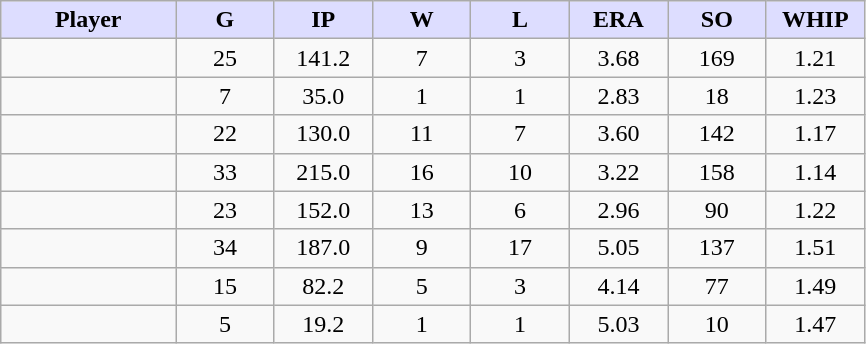<table class="wikitable sortable">
<tr>
<th style="background:#ddf; width:16%;">Player</th>
<th style="background:#ddf; width:9%;">G</th>
<th style="background:#ddf; width:9%;">IP</th>
<th style="background:#ddf; width:9%;">W</th>
<th style="background:#ddf; width:9%;">L</th>
<th style="background:#ddf; width:9%;">ERA</th>
<th style="background:#ddf; width:9%;">SO</th>
<th style="background:#ddf; width:9%;">WHIP</th>
</tr>
<tr style="text-align:center;">
<td></td>
<td>25</td>
<td>141.2</td>
<td>7</td>
<td>3</td>
<td>3.68</td>
<td>169</td>
<td>1.21</td>
</tr>
<tr style="text-align:center;">
<td></td>
<td>7</td>
<td>35.0</td>
<td>1</td>
<td>1</td>
<td>2.83</td>
<td>18</td>
<td>1.23</td>
</tr>
<tr style="text-align:center;">
<td></td>
<td>22</td>
<td>130.0</td>
<td>11</td>
<td>7</td>
<td>3.60</td>
<td>142</td>
<td>1.17</td>
</tr>
<tr style="text-align:center;">
<td><strong></strong></td>
<td>33</td>
<td>215.0</td>
<td>16</td>
<td>10</td>
<td>3.22</td>
<td>158</td>
<td>1.14</td>
</tr>
<tr style="text-align:center;">
<td></td>
<td>23</td>
<td>152.0</td>
<td>13</td>
<td>6</td>
<td>2.96</td>
<td>90</td>
<td>1.22</td>
</tr>
<tr style="text-align:center;">
<td><strong></strong></td>
<td>34</td>
<td>187.0</td>
<td>9</td>
<td>17</td>
<td>5.05</td>
<td>137</td>
<td>1.51</td>
</tr>
<tr style="text-align:center;">
<td></td>
<td>15</td>
<td>82.2</td>
<td>5</td>
<td>3</td>
<td>4.14</td>
<td>77</td>
<td>1.49</td>
</tr>
<tr style="text-align:center;">
<td></td>
<td>5</td>
<td>19.2</td>
<td>1</td>
<td>1</td>
<td>5.03</td>
<td>10</td>
<td>1.47</td>
</tr>
</table>
